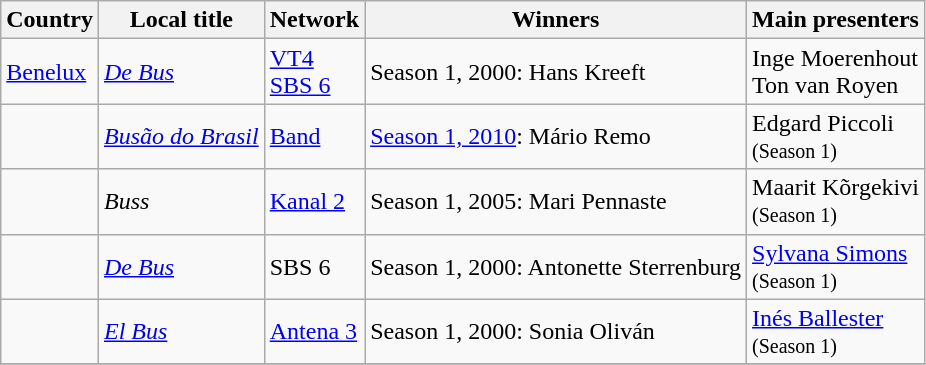<table class="wikitable">
<tr>
<th>Country</th>
<th>Local title</th>
<th>Network</th>
<th>Winners</th>
<th>Main presenters</th>
</tr>
<tr>
<td> <a href='#'>Benelux</a></td>
<td><em><a href='#'>De Bus</a></em></td>
<td><a href='#'>VT4</a><br><a href='#'>SBS 6</a></td>
<td>Season 1, 2000: Hans Kreeft</td>
<td>Inge Moerenhout<br>Ton van Royen</td>
</tr>
<tr>
<td></td>
<td><em><a href='#'>Busão do Brasil</a></em></td>
<td><a href='#'>Band</a></td>
<td><a href='#'>Season 1, 2010</a>: Mário Remo</td>
<td>Edgard Piccoli<br><small>(Season 1)</small></td>
</tr>
<tr>
<td></td>
<td><em>Buss</em></td>
<td><a href='#'>Kanal 2</a></td>
<td>Season 1, 2005: Mari Pennaste</td>
<td>Maarit Kõrgekivi<br><small>(Season 1)</small></td>
</tr>
<tr>
<td></td>
<td><em><a href='#'>De Bus</a></em></td>
<td>SBS 6</td>
<td>Season 1, 2000: Antonette Sterrenburg</td>
<td><a href='#'>Sylvana Simons</a><br><small>(Season 1)</small></td>
</tr>
<tr>
<td></td>
<td><em><a href='#'>El Bus</a></em></td>
<td><a href='#'>Antena 3</a></td>
<td>Season 1, 2000: Sonia Oliván</td>
<td><a href='#'>Inés Ballester</a><br><small>(Season 1)</small></td>
</tr>
<tr>
</tr>
</table>
